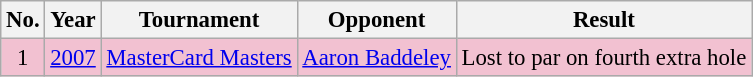<table class="wikitable" style="font-size:95%;">
<tr>
<th>No.</th>
<th>Year</th>
<th>Tournament</th>
<th>Opponent</th>
<th>Result</th>
</tr>
<tr style="background:#F2C1D1;">
<td align=center>1</td>
<td><a href='#'>2007</a></td>
<td><a href='#'>MasterCard Masters</a></td>
<td> <a href='#'>Aaron Baddeley</a></td>
<td>Lost to par on fourth extra hole</td>
</tr>
</table>
